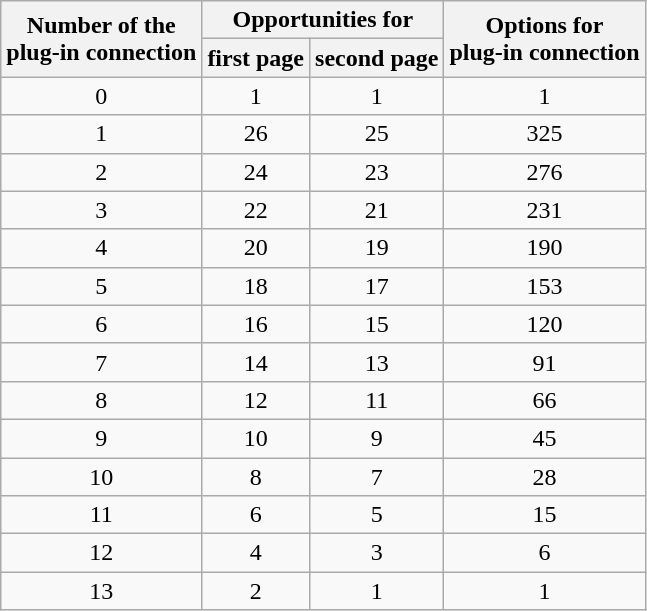<table class="wikitable" style="text-align:center;">
<tr>
<th rowspan="2">Number of the<br>plug-in connection</th>
<th colspan="2">Opportunities for</th>
<th rowspan="2">Options for<br>plug-in connection</th>
</tr>
<tr>
<th>first page</th>
<th>second page</th>
</tr>
<tr>
<td>0</td>
<td>1</td>
<td>1</td>
<td>1</td>
</tr>
<tr>
<td>1</td>
<td>26</td>
<td>25</td>
<td>325</td>
</tr>
<tr>
<td>2</td>
<td>24</td>
<td>23</td>
<td>276</td>
</tr>
<tr>
<td>3</td>
<td>22</td>
<td>21</td>
<td>231</td>
</tr>
<tr>
<td>4</td>
<td>20</td>
<td>19</td>
<td>190</td>
</tr>
<tr>
<td>5</td>
<td>18</td>
<td>17</td>
<td>153</td>
</tr>
<tr>
<td>6</td>
<td>16</td>
<td>15</td>
<td>120</td>
</tr>
<tr>
<td>7</td>
<td>14</td>
<td>13</td>
<td>91</td>
</tr>
<tr>
<td>8</td>
<td>12</td>
<td>11</td>
<td>66</td>
</tr>
<tr>
<td>9</td>
<td>10</td>
<td>9</td>
<td>45</td>
</tr>
<tr>
<td>10</td>
<td>8</td>
<td>7</td>
<td>28</td>
</tr>
<tr>
<td>11</td>
<td>6</td>
<td>5</td>
<td>15</td>
</tr>
<tr>
<td>12</td>
<td>4</td>
<td>3</td>
<td>6</td>
</tr>
<tr>
<td>13</td>
<td>2</td>
<td>1</td>
<td>1</td>
</tr>
</table>
